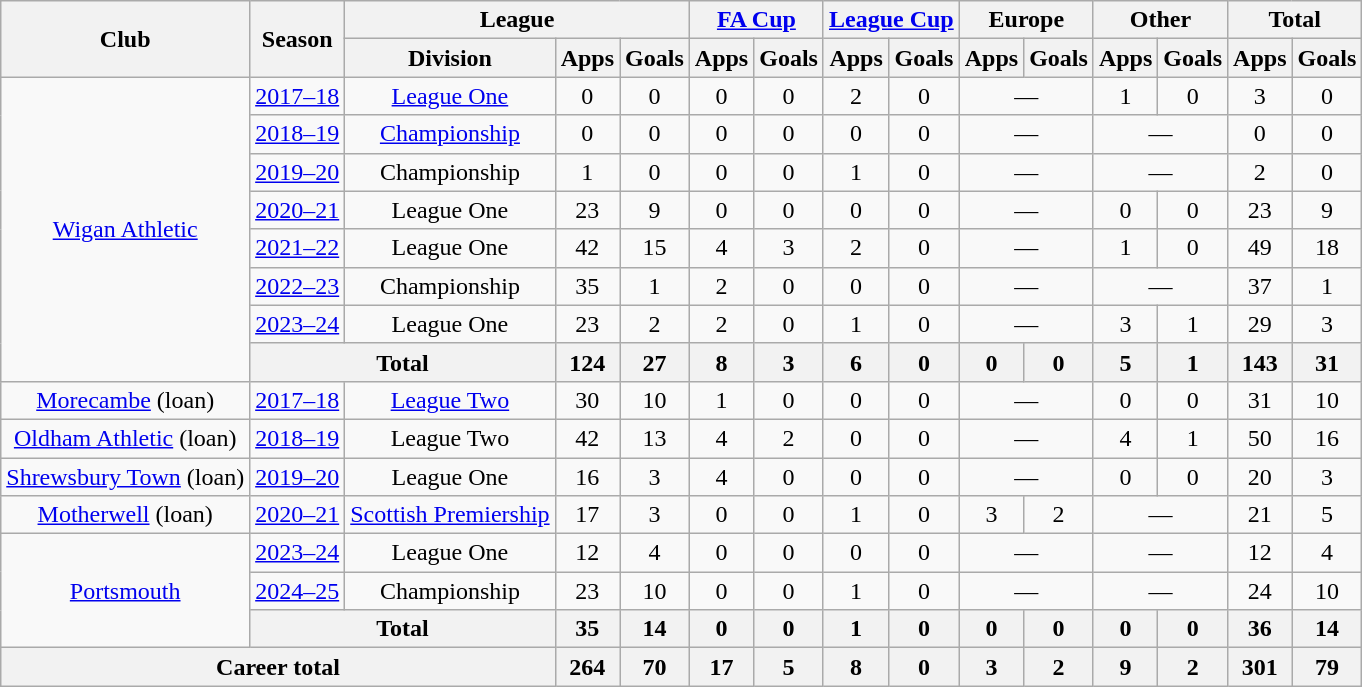<table class="wikitable" style="text-align: center">
<tr>
<th rowspan="2">Club</th>
<th rowspan="2">Season</th>
<th colspan="3">League</th>
<th colspan="2"><a href='#'>FA Cup</a></th>
<th colspan="2"><a href='#'>League Cup</a></th>
<th colspan="2">Europe</th>
<th colspan="2">Other</th>
<th colspan="2">Total</th>
</tr>
<tr>
<th>Division</th>
<th>Apps</th>
<th>Goals</th>
<th>Apps</th>
<th>Goals</th>
<th>Apps</th>
<th>Goals</th>
<th>Apps</th>
<th>Goals</th>
<th>Apps</th>
<th>Goals</th>
<th>Apps</th>
<th>Goals</th>
</tr>
<tr>
<td rowspan="8"><a href='#'>Wigan Athletic</a></td>
<td><a href='#'>2017–18</a></td>
<td><a href='#'>League One</a></td>
<td>0</td>
<td>0</td>
<td>0</td>
<td>0</td>
<td>2</td>
<td>0</td>
<td colspan="2">—</td>
<td>1</td>
<td>0</td>
<td>3</td>
<td>0</td>
</tr>
<tr>
<td><a href='#'>2018–19</a></td>
<td><a href='#'>Championship</a></td>
<td>0</td>
<td>0</td>
<td>0</td>
<td>0</td>
<td>0</td>
<td>0</td>
<td colspan="2">—</td>
<td colspan="2">—</td>
<td>0</td>
<td>0</td>
</tr>
<tr>
<td><a href='#'>2019–20</a></td>
<td>Championship</td>
<td>1</td>
<td>0</td>
<td>0</td>
<td>0</td>
<td>1</td>
<td>0</td>
<td colspan="2">—</td>
<td colspan="2">—</td>
<td>2</td>
<td>0</td>
</tr>
<tr>
<td><a href='#'>2020–21</a></td>
<td>League One</td>
<td>23</td>
<td>9</td>
<td>0</td>
<td>0</td>
<td>0</td>
<td>0</td>
<td colspan="2">—</td>
<td>0</td>
<td>0</td>
<td>23</td>
<td>9</td>
</tr>
<tr>
<td><a href='#'>2021–22</a></td>
<td>League One</td>
<td>42</td>
<td>15</td>
<td>4</td>
<td>3</td>
<td>2</td>
<td>0</td>
<td colspan="2">—</td>
<td>1</td>
<td>0</td>
<td>49</td>
<td>18</td>
</tr>
<tr>
<td><a href='#'>2022–23</a></td>
<td>Championship</td>
<td>35</td>
<td>1</td>
<td>2</td>
<td>0</td>
<td>0</td>
<td>0</td>
<td colspan="2">—</td>
<td colspan="2">—</td>
<td>37</td>
<td>1</td>
</tr>
<tr>
<td><a href='#'>2023–24</a></td>
<td>League One</td>
<td>23</td>
<td>2</td>
<td>2</td>
<td>0</td>
<td>1</td>
<td>0</td>
<td colspan="2">—</td>
<td>3</td>
<td>1</td>
<td>29</td>
<td>3</td>
</tr>
<tr>
<th colspan="2">Total</th>
<th>124</th>
<th>27</th>
<th>8</th>
<th>3</th>
<th>6</th>
<th>0</th>
<th>0</th>
<th>0</th>
<th>5</th>
<th>1</th>
<th>143</th>
<th>31</th>
</tr>
<tr>
<td><a href='#'>Morecambe</a> (loan)</td>
<td><a href='#'>2017–18</a></td>
<td><a href='#'>League Two</a></td>
<td>30</td>
<td>10</td>
<td>1</td>
<td>0</td>
<td>0</td>
<td>0</td>
<td colspan="2">—</td>
<td>0</td>
<td>0</td>
<td>31</td>
<td>10</td>
</tr>
<tr>
<td><a href='#'>Oldham Athletic</a> (loan)</td>
<td><a href='#'>2018–19</a></td>
<td>League Two</td>
<td>42</td>
<td>13</td>
<td>4</td>
<td>2</td>
<td>0</td>
<td>0</td>
<td colspan="2">—</td>
<td>4</td>
<td>1</td>
<td>50</td>
<td>16</td>
</tr>
<tr>
<td><a href='#'>Shrewsbury Town</a> (loan)</td>
<td><a href='#'>2019–20</a></td>
<td>League One</td>
<td>16</td>
<td>3</td>
<td>4</td>
<td>0</td>
<td>0</td>
<td>0</td>
<td colspan="2">—</td>
<td>0</td>
<td>0</td>
<td>20</td>
<td>3</td>
</tr>
<tr>
<td><a href='#'>Motherwell</a> (loan)</td>
<td><a href='#'>2020–21</a></td>
<td><a href='#'>Scottish Premiership</a></td>
<td>17</td>
<td>3</td>
<td>0</td>
<td>0</td>
<td>1</td>
<td>0</td>
<td>3</td>
<td>2</td>
<td colspan="2">—</td>
<td>21</td>
<td>5</td>
</tr>
<tr>
<td rowspan="3"><a href='#'>Portsmouth</a></td>
<td><a href='#'>2023–24</a></td>
<td>League One</td>
<td>12</td>
<td>4</td>
<td>0</td>
<td>0</td>
<td>0</td>
<td>0</td>
<td colspan="2">—</td>
<td colspan="2">—</td>
<td>12</td>
<td>4</td>
</tr>
<tr>
<td><a href='#'>2024–25</a></td>
<td>Championship</td>
<td>23</td>
<td>10</td>
<td>0</td>
<td>0</td>
<td>1</td>
<td>0</td>
<td colspan="2">—</td>
<td colspan="2">—</td>
<td>24</td>
<td>10</td>
</tr>
<tr>
<th colspan="2">Total</th>
<th>35</th>
<th>14</th>
<th>0</th>
<th>0</th>
<th>1</th>
<th>0</th>
<th>0</th>
<th>0</th>
<th>0</th>
<th>0</th>
<th>36</th>
<th>14</th>
</tr>
<tr>
<th colspan="3">Career total</th>
<th>264</th>
<th>70</th>
<th>17</th>
<th>5</th>
<th>8</th>
<th>0</th>
<th>3</th>
<th>2</th>
<th>9</th>
<th>2</th>
<th>301</th>
<th>79</th>
</tr>
</table>
